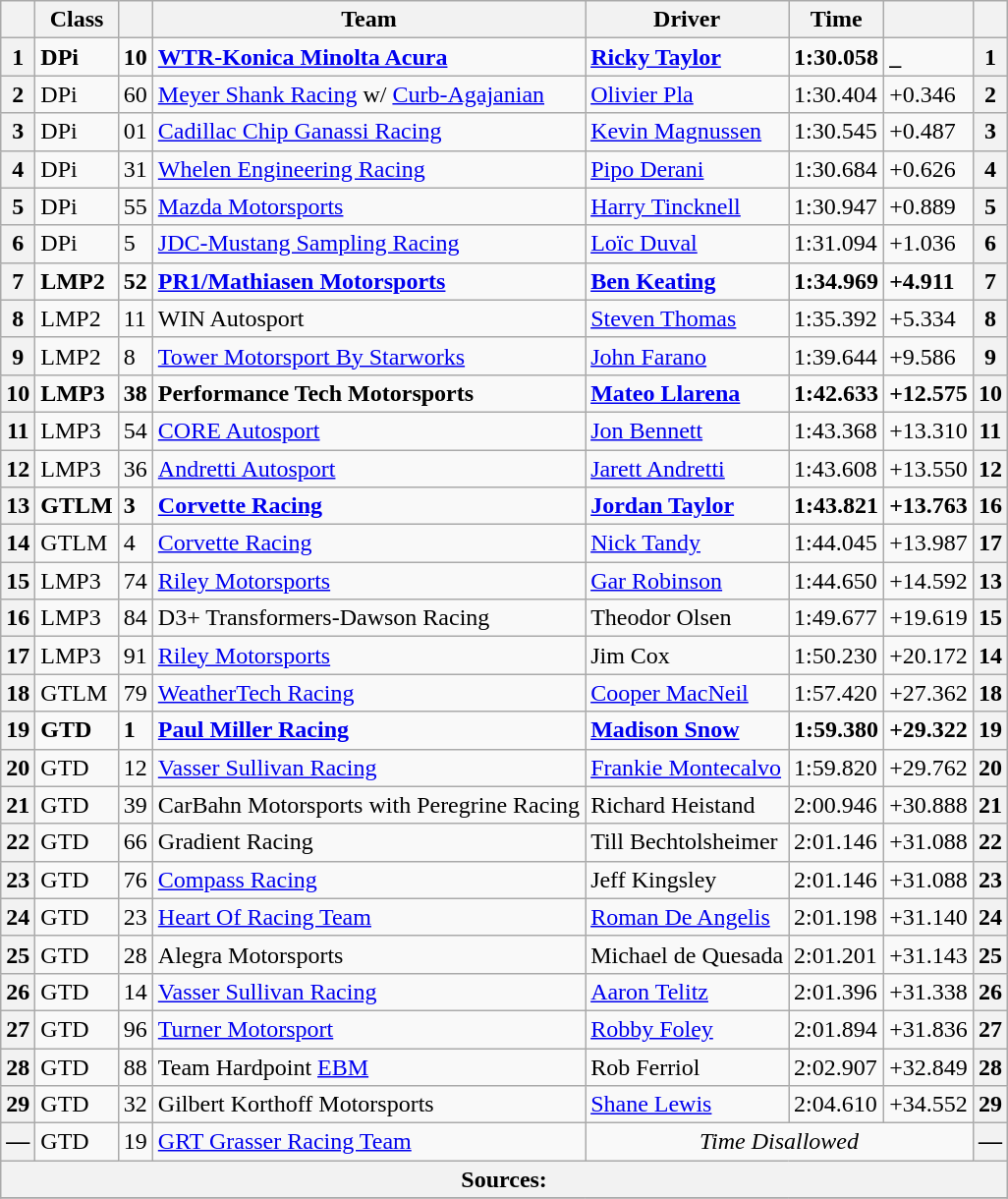<table class="wikitable">
<tr>
<th scope="col"></th>
<th scope="col">Class</th>
<th scope="col"></th>
<th scope="col">Team</th>
<th scope="col">Driver</th>
<th scope="col">Time</th>
<th scope="col"></th>
<th scope="col"></th>
</tr>
<tr style="font-weight:bold">
<th scope="row">1</th>
<td>DPi</td>
<td>10</td>
<td> <a href='#'>WTR-Konica Minolta Acura</a></td>
<td> <a href='#'>Ricky Taylor</a></td>
<td>1:30.058</td>
<td><strong>_</strong></td>
<th><strong>1</strong></th>
</tr>
<tr>
<th scope="row">2</th>
<td>DPi</td>
<td>60</td>
<td> <a href='#'>Meyer Shank Racing</a> w/ <a href='#'>Curb-Agajanian</a></td>
<td> <a href='#'>Olivier Pla</a></td>
<td>1:30.404</td>
<td>+0.346</td>
<th>2</th>
</tr>
<tr>
<th scope="row">3</th>
<td>DPi</td>
<td>01</td>
<td> <a href='#'>Cadillac Chip Ganassi Racing</a></td>
<td> <a href='#'>Kevin Magnussen</a></td>
<td>1:30.545</td>
<td>+0.487</td>
<th>3</th>
</tr>
<tr>
<th scope="row">4</th>
<td>DPi</td>
<td>31</td>
<td> <a href='#'>Whelen Engineering Racing</a></td>
<td> <a href='#'>Pipo Derani</a></td>
<td>1:30.684</td>
<td>+0.626</td>
<th>4</th>
</tr>
<tr>
<th scope="row">5</th>
<td>DPi</td>
<td>55</td>
<td> <a href='#'>Mazda Motorsports</a></td>
<td> <a href='#'>Harry Tincknell</a></td>
<td>1:30.947</td>
<td>+0.889</td>
<th>5</th>
</tr>
<tr>
<th scope="row">6</th>
<td>DPi</td>
<td>5</td>
<td> <a href='#'>JDC-Mustang Sampling Racing</a></td>
<td> <a href='#'>Loïc Duval</a></td>
<td>1:31.094</td>
<td>+1.036</td>
<th>6</th>
</tr>
<tr style="font-weight:bold">
<th scope="row">7</th>
<td>LMP2</td>
<td>52</td>
<td> <a href='#'>PR1/Mathiasen Motorsports</a></td>
<td> <a href='#'>Ben Keating</a></td>
<td>1:34.969</td>
<td>+4.911</td>
<th><strong>7</strong></th>
</tr>
<tr>
<th scope="row">8</th>
<td>LMP2</td>
<td>11</td>
<td> WIN Autosport</td>
<td> <a href='#'>Steven Thomas</a></td>
<td>1:35.392</td>
<td>+5.334</td>
<th>8</th>
</tr>
<tr>
<th scope="row">9</th>
<td>LMP2</td>
<td>8</td>
<td> <a href='#'>Tower Motorsport By Starworks</a></td>
<td> <a href='#'>John Farano</a></td>
<td>1:39.644</td>
<td>+9.586</td>
<th>9</th>
</tr>
<tr style="font-weight:bold">
<th scope="row">10</th>
<td>LMP3</td>
<td>38</td>
<td> Performance Tech Motorsports</td>
<td> <a href='#'>Mateo Llarena</a></td>
<td>1:42.633</td>
<td>+12.575</td>
<th><strong>10</strong></th>
</tr>
<tr>
<th scope="row">11</th>
<td>LMP3</td>
<td>54</td>
<td> <a href='#'>CORE Autosport</a></td>
<td> <a href='#'>Jon Bennett</a></td>
<td>1:43.368</td>
<td>+13.310</td>
<th>11</th>
</tr>
<tr>
<th scope="row">12</th>
<td>LMP3</td>
<td>36</td>
<td> <a href='#'>Andretti Autosport</a></td>
<td> <a href='#'>Jarett Andretti</a></td>
<td>1:43.608</td>
<td>+13.550</td>
<th>12</th>
</tr>
<tr style="font-weight:bold">
<th scope="row">13</th>
<td>GTLM</td>
<td>3</td>
<td> <a href='#'>Corvette Racing</a></td>
<td> <a href='#'>Jordan Taylor</a></td>
<td>1:43.821</td>
<td>+13.763</td>
<th><strong>16</strong></th>
</tr>
<tr>
<th scope="row">14</th>
<td>GTLM</td>
<td>4</td>
<td> <a href='#'>Corvette Racing</a></td>
<td> <a href='#'>Nick Tandy</a></td>
<td>1:44.045</td>
<td>+13.987</td>
<th>17</th>
</tr>
<tr>
<th scope="row">15</th>
<td>LMP3</td>
<td>74</td>
<td> <a href='#'>Riley Motorsports</a></td>
<td> <a href='#'>Gar Robinson</a></td>
<td>1:44.650</td>
<td>+14.592</td>
<th>13</th>
</tr>
<tr>
<th scope="row">16</th>
<td>LMP3</td>
<td>84</td>
<td> D3+ Transformers-Dawson Racing</td>
<td> Theodor Olsen</td>
<td>1:49.677</td>
<td>+19.619</td>
<th>15</th>
</tr>
<tr>
<th scope="row">17</th>
<td>LMP3</td>
<td>91</td>
<td> <a href='#'>Riley Motorsports</a></td>
<td> Jim Cox</td>
<td>1:50.230</td>
<td>+20.172</td>
<th>14</th>
</tr>
<tr>
<th scope="row">18</th>
<td>GTLM</td>
<td>79</td>
<td> <a href='#'>WeatherTech Racing</a></td>
<td> <a href='#'>Cooper MacNeil</a></td>
<td>1:57.420</td>
<td>+27.362</td>
<th>18</th>
</tr>
<tr style="font-weight:bold">
<th scope="row">19</th>
<td>GTD</td>
<td>1</td>
<td> <a href='#'>Paul Miller Racing</a></td>
<td> <a href='#'>Madison Snow</a></td>
<td>1:59.380</td>
<td>+29.322</td>
<th><strong>19</strong></th>
</tr>
<tr>
<th scope="row">20</th>
<td>GTD</td>
<td>12</td>
<td> <a href='#'>Vasser Sullivan Racing</a></td>
<td> <a href='#'>Frankie Montecalvo</a></td>
<td>1:59.820</td>
<td>+29.762</td>
<th>20</th>
</tr>
<tr>
<th scope="row">21</th>
<td>GTD</td>
<td>39</td>
<td> CarBahn Motorsports with Peregrine Racing</td>
<td> Richard Heistand</td>
<td>2:00.946</td>
<td>+30.888</td>
<th>21</th>
</tr>
<tr>
<th scope="row">22</th>
<td>GTD</td>
<td>66</td>
<td> Gradient Racing</td>
<td> Till Bechtolsheimer</td>
<td>2:01.146</td>
<td>+31.088</td>
<th>22</th>
</tr>
<tr>
<th scope="row">23</th>
<td>GTD</td>
<td>76</td>
<td> <a href='#'>Compass Racing</a></td>
<td> Jeff Kingsley</td>
<td>2:01.146</td>
<td>+31.088</td>
<th>23</th>
</tr>
<tr>
<th scope="row">24</th>
<td>GTD</td>
<td>23</td>
<td> <a href='#'>Heart Of Racing Team</a></td>
<td> <a href='#'>Roman De Angelis</a></td>
<td>2:01.198</td>
<td>+31.140</td>
<th>24</th>
</tr>
<tr>
<th scope="row">25</th>
<td>GTD</td>
<td>28</td>
<td> Alegra Motorsports</td>
<td> Michael de Quesada</td>
<td>2:01.201</td>
<td>+31.143</td>
<th>25</th>
</tr>
<tr>
<th scope="row">26</th>
<td>GTD</td>
<td>14</td>
<td> <a href='#'>Vasser Sullivan Racing</a></td>
<td> <a href='#'>Aaron Telitz</a></td>
<td>2:01.396</td>
<td>+31.338</td>
<th>26</th>
</tr>
<tr>
<th scope="row">27</th>
<td>GTD</td>
<td>96</td>
<td> <a href='#'>Turner Motorsport</a></td>
<td> <a href='#'>Robby Foley</a></td>
<td>2:01.894</td>
<td>+31.836</td>
<th>27</th>
</tr>
<tr>
<th scope="row">28</th>
<td>GTD</td>
<td>88</td>
<td> Team Hardpoint <a href='#'>EBM</a></td>
<td> Rob Ferriol</td>
<td>2:02.907</td>
<td>+32.849</td>
<th>28</th>
</tr>
<tr>
<th scope="row">29</th>
<td>GTD</td>
<td>32</td>
<td> Gilbert Korthoff Motorsports</td>
<td> <a href='#'>Shane Lewis</a></td>
<td>2:04.610</td>
<td>+34.552</td>
<th>29</th>
</tr>
<tr>
<th scope="row">—</th>
<td>GTD</td>
<td>19</td>
<td> <a href='#'>GRT Grasser Racing Team</a></td>
<td colspan=3 align=center><em>Time Disallowed</em></td>
<th>—</th>
</tr>
<tr>
<th colspan="8">Sources:</th>
</tr>
<tr>
</tr>
</table>
